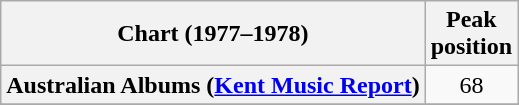<table class="wikitable sortable plainrowheaders">
<tr>
<th>Chart (1977–1978)</th>
<th>Peak<br>position</th>
</tr>
<tr>
<th scope="row">Australian Albums (<a href='#'>Kent Music Report</a>)</th>
<td align="center">68</td>
</tr>
<tr>
</tr>
<tr>
</tr>
<tr>
</tr>
<tr>
</tr>
</table>
